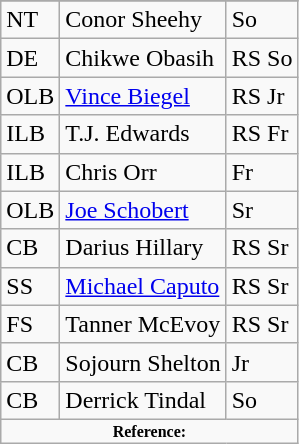<table class="wikitable">
<tr>
</tr>
<tr>
<td>NT</td>
<td>Conor Sheehy</td>
<td>So</td>
</tr>
<tr>
<td>DE</td>
<td>Chikwe Obasih</td>
<td>RS So</td>
</tr>
<tr>
<td>OLB</td>
<td><a href='#'>Vince Biegel</a></td>
<td>RS Jr</td>
</tr>
<tr>
<td>ILB</td>
<td>T.J. Edwards</td>
<td>RS Fr</td>
</tr>
<tr>
<td>ILB</td>
<td>Chris Orr</td>
<td>Fr</td>
</tr>
<tr>
<td>OLB</td>
<td><a href='#'>Joe Schobert</a></td>
<td>Sr</td>
</tr>
<tr>
<td>CB</td>
<td>Darius Hillary</td>
<td>RS Sr</td>
</tr>
<tr>
<td>SS</td>
<td><a href='#'>Michael Caputo</a></td>
<td>RS Sr</td>
</tr>
<tr>
<td>FS</td>
<td>Tanner McEvoy</td>
<td>RS Sr</td>
</tr>
<tr>
<td>CB</td>
<td>Sojourn Shelton</td>
<td>Jr</td>
</tr>
<tr>
<td>CB</td>
<td>Derrick Tindal</td>
<td>So</td>
</tr>
<tr>
<td colspan="3"  style="font-size:8pt; text-align:center;"><strong>Reference:</strong></td>
</tr>
</table>
